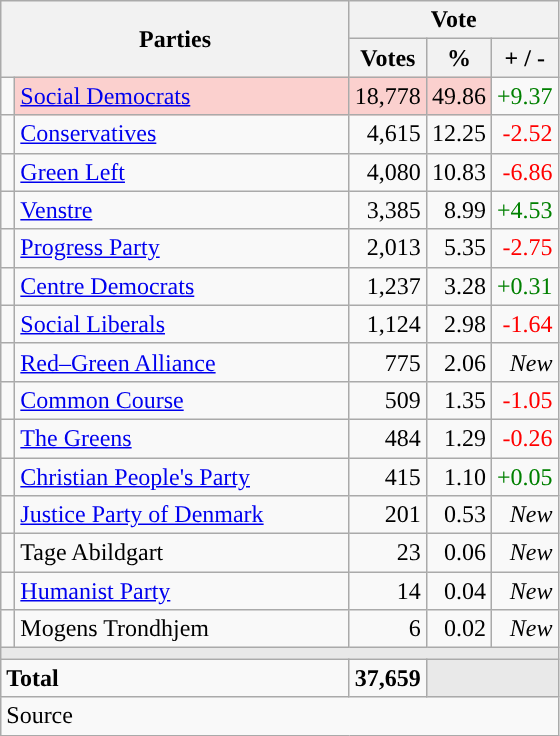<table class="wikitable" style="text-align:right;">
<tr>
<th style="text-align:centre;" rowspan="2" colspan="2" width="225">Parties</th>
<th colspan="3">Vote</th>
</tr>
<tr>
<th width="15">Votes</th>
<th width="15">%</th>
<th width="15">+ / -</th>
</tr>
<tr>
<td width="2" style="color:inherit;background:"></td>
<td bgcolor=#fbd0ce  align="left"><a href='#'>Social Democrats</a></td>
<td bgcolor=#fbd0ce>18,778</td>
<td bgcolor=#fbd0ce>49.86</td>
<td style=color:green;>+9.37</td>
</tr>
<tr>
<td width="2" style="color:inherit;background:"></td>
<td align="left"><a href='#'>Conservatives</a></td>
<td>4,615</td>
<td>12.25</td>
<td style=color:red;>-2.52</td>
</tr>
<tr>
<td width="2" style="color:inherit;background:"></td>
<td align="left"><a href='#'>Green Left</a></td>
<td>4,080</td>
<td>10.83</td>
<td style=color:red;>-6.86</td>
</tr>
<tr>
<td width="2" style="color:inherit;background:"></td>
<td align="left"><a href='#'>Venstre</a></td>
<td>3,385</td>
<td>8.99</td>
<td style=color:green;>+4.53</td>
</tr>
<tr>
<td width="2" style="color:inherit;background:"></td>
<td align="left"><a href='#'>Progress Party</a></td>
<td>2,013</td>
<td>5.35</td>
<td style=color:red;>-2.75</td>
</tr>
<tr>
<td width="2" style="color:inherit;background:"></td>
<td align="left"><a href='#'>Centre Democrats</a></td>
<td>1,237</td>
<td>3.28</td>
<td style=color:green;>+0.31</td>
</tr>
<tr>
<td width="2" style="color:inherit;background:"></td>
<td align="left"><a href='#'>Social Liberals</a></td>
<td>1,124</td>
<td>2.98</td>
<td style=color:red;>-1.64</td>
</tr>
<tr>
<td width="2" style="color:inherit;background:"></td>
<td align="left"><a href='#'>Red–Green Alliance</a></td>
<td>775</td>
<td>2.06</td>
<td><em>New</em></td>
</tr>
<tr>
<td width="2" style="color:inherit;background:"></td>
<td align="left"><a href='#'>Common Course</a></td>
<td>509</td>
<td>1.35</td>
<td style=color:red;>-1.05</td>
</tr>
<tr>
<td width="2" style="color:inherit;background:"></td>
<td align="left"><a href='#'>The Greens</a></td>
<td>484</td>
<td>1.29</td>
<td style=color:red;>-0.26</td>
</tr>
<tr>
<td width="2" style="color:inherit;background:"></td>
<td align="left"><a href='#'>Christian People's Party</a></td>
<td>415</td>
<td>1.10</td>
<td style=color:green;>+0.05</td>
</tr>
<tr>
<td width="2" style="color:inherit;background:"></td>
<td align="left"><a href='#'>Justice Party of Denmark</a></td>
<td>201</td>
<td>0.53</td>
<td><em>New</em></td>
</tr>
<tr>
<td width="2" style="color:inherit;background:"></td>
<td align="left">Tage Abildgart</td>
<td>23</td>
<td>0.06</td>
<td><em>New</em></td>
</tr>
<tr>
<td width="2" style="color:inherit;background:"></td>
<td align="left"><a href='#'>Humanist Party</a></td>
<td>14</td>
<td>0.04</td>
<td><em>New</em></td>
</tr>
<tr>
<td width="2" style="color:inherit;background:"></td>
<td align="left">Mogens Trondhjem</td>
<td>6</td>
<td>0.02</td>
<td><em>New</em></td>
</tr>
<tr>
<td colspan="7" bgcolor="#E9E9E9"></td>
</tr>
<tr>
<td align="left" colspan="2"><strong>Total</strong></td>
<td><strong>37,659</strong></td>
<td bgcolor="#E9E9E9" colspan="2"></td>
</tr>
<tr>
<td align="left" colspan="6">Source</td>
</tr>
</table>
